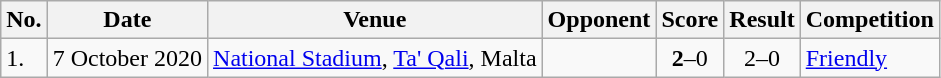<table class="wikitable">
<tr>
<th>No.</th>
<th>Date</th>
<th>Venue</th>
<th>Opponent</th>
<th>Score</th>
<th>Result</th>
<th>Competition</th>
</tr>
<tr>
<td>1.</td>
<td>7 October 2020</td>
<td><a href='#'>National Stadium</a>, <a href='#'>Ta' Qali</a>, Malta</td>
<td></td>
<td align=center><strong>2</strong>–0</td>
<td align=center>2–0</td>
<td><a href='#'>Friendly</a></td>
</tr>
</table>
